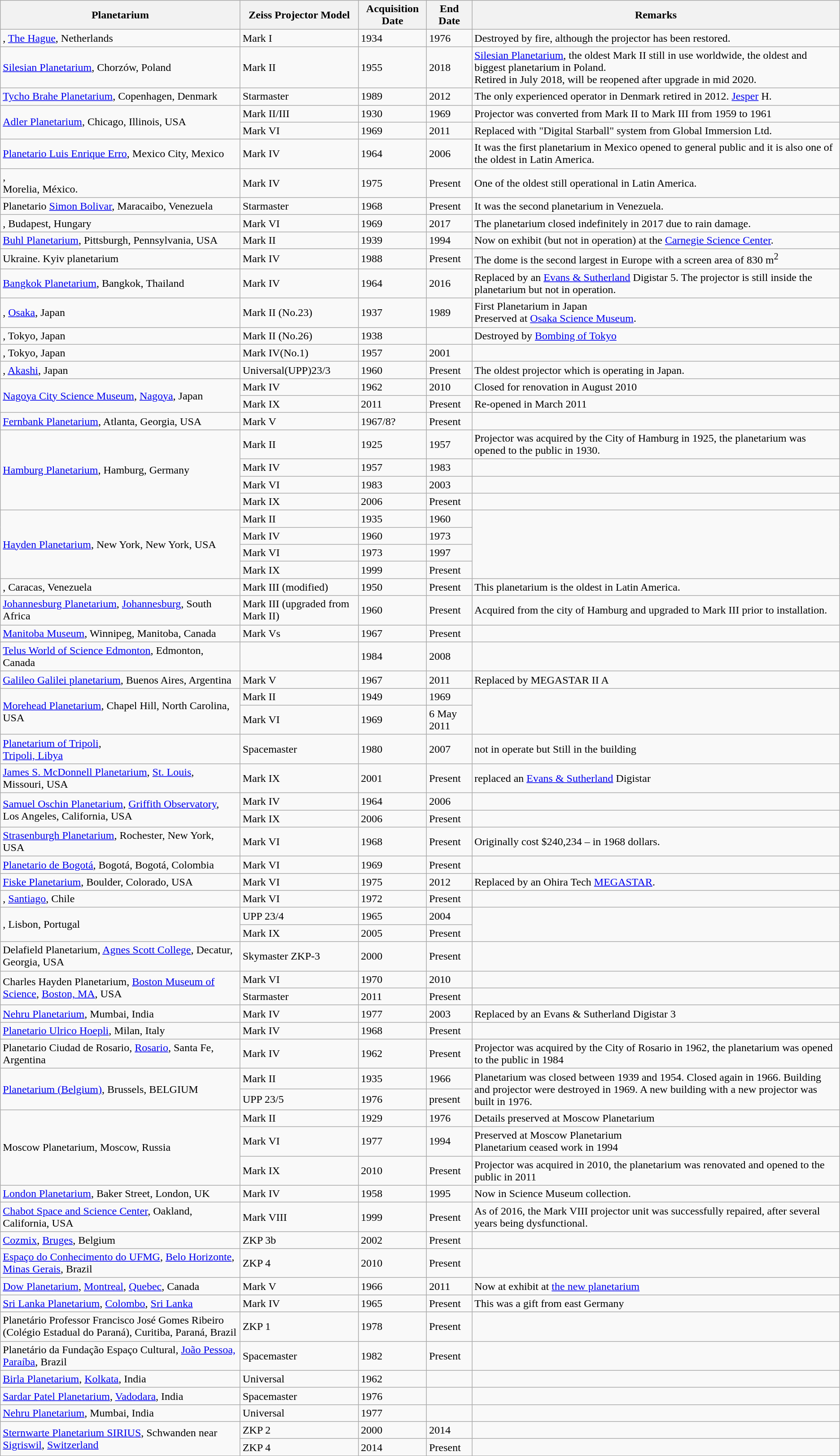<table class="wikitable sortable" style="margin: 1em auto 1em auto 1em auto 1em auto">
<tr>
<th>Planetarium</th>
<th>Zeiss Projector Model</th>
<th>Acquisition Date</th>
<th>End Date</th>
<th class="unsortable">Remarks</th>
</tr>
<tr>
<td>, <a href='#'>The Hague</a>, Netherlands</td>
<td>Mark I</td>
<td>1934</td>
<td>1976</td>
<td>Destroyed by fire, although the projector has been restored.</td>
</tr>
<tr>
<td><a href='#'>Silesian Planetarium</a>, Chorzów, Poland</td>
<td>Mark II</td>
<td>1955</td>
<td>2018</td>
<td><a href='#'>Silesian Planetarium</a>, the oldest Mark II still in use worldwide, the oldest and biggest planetarium in Poland.<br>Retired in July 2018, will be reopened after upgrade in mid 2020.</td>
</tr>
<tr>
<td><a href='#'>Tycho Brahe Planetarium</a>, Copenhagen, Denmark</td>
<td>Starmaster</td>
<td>1989</td>
<td>2012</td>
<td>The only experienced operator in Denmark retired in 2012. <a href='#'>Jesper</a> H.</td>
</tr>
<tr>
<td rowspan="2"><a href='#'>Adler Planetarium</a>, Chicago, Illinois, USA</td>
<td>Mark II/III</td>
<td>1930</td>
<td>1969</td>
<td>Projector was converted from Mark II to Mark III from 1959 to 1961</td>
</tr>
<tr>
<td>Mark VI</td>
<td>1969</td>
<td>2011</td>
<td>Replaced with "Digital Starball" system from Global Immersion Ltd.</td>
</tr>
<tr>
<td><a href='#'>Planetario Luis Enrique Erro</a>, Mexico City, Mexico</td>
<td>Mark IV</td>
<td>1964</td>
<td>2006</td>
<td>It was the first planetarium in Mexico opened to general public and it is also one of the oldest in Latin America.</td>
</tr>
<tr>
<td>,<br>Morelia, México.</td>
<td>Mark IV</td>
<td>1975</td>
<td>Present</td>
<td>One of the oldest still operational in Latin America.</td>
</tr>
<tr>
<td>Planetario <a href='#'>Simon Bolivar</a>, Maracaibo, Venezuela</td>
<td>Starmaster</td>
<td>1968</td>
<td>Present</td>
<td>It was the second planetarium in Venezuela.</td>
</tr>
<tr>
<td>, Budapest, Hungary</td>
<td>Mark VI</td>
<td>1969</td>
<td>2017</td>
<td>The planetarium closed indefinitely in 2017 due to rain damage.</td>
</tr>
<tr>
<td><a href='#'>Buhl Planetarium</a>, Pittsburgh, Pennsylvania, USA</td>
<td>Mark II</td>
<td>1939</td>
<td>1994</td>
<td>Now on exhibit (but not in operation) at the <a href='#'>Carnegie Science Center</a>.</td>
</tr>
<tr>
<td>Ukraine. Kyiv planetarium</td>
<td>Mark IV</td>
<td>1988</td>
<td>Present</td>
<td>The dome is the second largest in Europe with a screen area of 830 m<sup>2</sup></td>
</tr>
<tr>
<td><a href='#'>Bangkok Planetarium</a>, Bangkok, Thailand</td>
<td>Mark IV</td>
<td>1964</td>
<td>2016</td>
<td>Replaced by an <a href='#'>Evans & Sutherland</a> Digistar 5. The projector is still inside the planetarium but not in operation.</td>
</tr>
<tr>
<td>, <a href='#'>Osaka</a>, Japan</td>
<td>Mark II (No.23)</td>
<td>1937</td>
<td>1989</td>
<td>First Planetarium in Japan <br>Preserved at <a href='#'>Osaka Science Museum</a>.</td>
</tr>
<tr>
<td>, Tokyo, Japan</td>
<td>Mark II (No.26)</td>
<td>1938</td>
<td></td>
<td>Destroyed by <a href='#'>Bombing of Tokyo</a></td>
</tr>
<tr>
<td>, Tokyo, Japan</td>
<td>Mark IV(No.1)</td>
<td>1957</td>
<td>2001</td>
<td></td>
</tr>
<tr>
<td>, <a href='#'>Akashi</a>, Japan</td>
<td>Universal(UPP)23/3</td>
<td>1960</td>
<td>Present</td>
<td>The oldest projector which is operating in Japan.</td>
</tr>
<tr>
<td rowspan="2"><a href='#'>Nagoya City Science Museum</a>, <a href='#'>Nagoya</a>, Japan</td>
<td>Mark IV</td>
<td>1962</td>
<td>2010</td>
<td>Closed for renovation in August 2010</td>
</tr>
<tr>
<td>Mark IX</td>
<td>2011</td>
<td>Present</td>
<td>Re-opened in March 2011</td>
</tr>
<tr>
<td><a href='#'>Fernbank Planetarium</a>, Atlanta, Georgia, USA</td>
<td>Mark V</td>
<td>1967/8?</td>
<td>Present</td>
<td></td>
</tr>
<tr>
<td rowspan="4"><a href='#'>Hamburg Planetarium</a>, Hamburg, Germany</td>
<td>Mark II</td>
<td>1925</td>
<td>1957</td>
<td>Projector was acquired by the City of Hamburg in 1925, the planetarium was opened to the public in 1930.</td>
</tr>
<tr>
<td>Mark IV</td>
<td>1957</td>
<td>1983</td>
<td></td>
</tr>
<tr>
<td>Mark VI</td>
<td>1983</td>
<td>2003</td>
<td></td>
</tr>
<tr>
<td>Mark IX</td>
<td>2006</td>
<td>Present</td>
<td></td>
</tr>
<tr>
<td rowspan="4"><a href='#'>Hayden Planetarium</a>, New York, New York, USA</td>
<td>Mark II</td>
<td>1935</td>
<td>1960</td>
<td rowspan="4"></td>
</tr>
<tr>
<td>Mark IV</td>
<td>1960</td>
<td>1973</td>
</tr>
<tr>
<td>Mark VI</td>
<td>1973</td>
<td>1997</td>
</tr>
<tr>
<td>Mark IX</td>
<td>1999</td>
<td>Present</td>
</tr>
<tr>
<td>, Caracas, Venezuela</td>
<td>Mark III (modified)</td>
<td>1950</td>
<td>Present</td>
<td>This planetarium is the oldest in Latin America.</td>
</tr>
<tr>
<td><a href='#'>Johannesburg Planetarium</a>, <a href='#'>Johannesburg</a>, South Africa</td>
<td>Mark III (upgraded from Mark II)</td>
<td>1960</td>
<td>Present</td>
<td>Acquired from the city of Hamburg and upgraded to Mark III prior to installation.</td>
</tr>
<tr>
<td><a href='#'>Manitoba Museum</a>, Winnipeg, Manitoba, Canada</td>
<td>Mark Vs</td>
<td>1967</td>
<td>Present</td>
<td></td>
</tr>
<tr>
<td><a href='#'>Telus World of Science Edmonton</a>, Edmonton, Canada</td>
<td></td>
<td>1984</td>
<td>2008</td>
<td></td>
</tr>
<tr>
<td><a href='#'>Galileo Galilei planetarium</a>, Buenos Aires, Argentina</td>
<td>Mark V</td>
<td>1967</td>
<td>2011</td>
<td>Replaced by MEGASTAR II A</td>
</tr>
<tr>
<td rowspan="2"><a href='#'>Morehead Planetarium</a>, Chapel Hill, North Carolina, USA</td>
<td>Mark II</td>
<td>1949</td>
<td>1969</td>
<td rowspan="2"></td>
</tr>
<tr>
<td>Mark VI</td>
<td>1969</td>
<td>6 May 2011</td>
</tr>
<tr>
<td><a href='#'>Planetarium of Tripoli</a>,<br><a href='#'>Tripoli, Libya</a></td>
<td>Spacemaster</td>
<td>1980</td>
<td>2007</td>
<td>not in operate but Still in the building</td>
</tr>
<tr>
<td><a href='#'>James S. McDonnell Planetarium</a>, <a href='#'>St. Louis</a>, Missouri, USA</td>
<td>Mark IX</td>
<td>2001</td>
<td>Present</td>
<td>replaced an <a href='#'>Evans & Sutherland</a> Digistar</td>
</tr>
<tr>
<td rowspan="2"><a href='#'>Samuel Oschin Planetarium</a>, <a href='#'>Griffith Observatory</a>, Los Angeles, California, USA</td>
<td>Mark IV</td>
<td>1964</td>
<td>2006</td>
<td></td>
</tr>
<tr>
<td>Mark IX</td>
<td>2006</td>
<td>Present</td>
<td></td>
</tr>
<tr>
<td><a href='#'>Strasenburgh Planetarium</a>, Rochester, New York, USA</td>
<td>Mark VI</td>
<td>1968</td>
<td>Present</td>
<td>Originally cost $240,234 – in 1968 dollars.</td>
</tr>
<tr>
<td><a href='#'>Planetario de Bogotá</a>, Bogotá, Bogotá, Colombia</td>
<td>Mark VI</td>
<td>1969</td>
<td>Present</td>
<td></td>
</tr>
<tr>
<td><a href='#'>Fiske Planetarium</a>, Boulder, Colorado, USA</td>
<td>Mark VI</td>
<td>1975</td>
<td>2012</td>
<td>Replaced by an Ohira Tech <a href='#'>MEGASTAR</a>.</td>
</tr>
<tr>
<td>, <a href='#'>Santiago</a>, Chile</td>
<td>Mark VI</td>
<td>1972</td>
<td>Present</td>
<td></td>
</tr>
<tr>
<td rowspan="2">, Lisbon, Portugal</td>
<td>UPP 23/4</td>
<td>1965</td>
<td>2004</td>
<td rowspan="2"></td>
</tr>
<tr>
<td>Mark IX</td>
<td>2005</td>
<td>Present</td>
</tr>
<tr>
<td>Delafield Planetarium, <a href='#'>Agnes Scott College</a>, Decatur, Georgia, USA</td>
<td>Skymaster ZKP-3</td>
<td>2000</td>
<td>Present</td>
<td></td>
</tr>
<tr>
<td rowspan="2">Charles Hayden Planetarium, <a href='#'>Boston Museum of Science</a>, <a href='#'>Boston, MA</a>, USA</td>
<td>Mark VI</td>
<td>1970</td>
<td>2010</td>
<td></td>
</tr>
<tr>
<td>Starmaster</td>
<td>2011</td>
<td>Present</td>
<td></td>
</tr>
<tr>
<td><a href='#'>Nehru Planetarium</a>, Mumbai, India</td>
<td>Mark IV</td>
<td>1977</td>
<td>2003</td>
<td>Replaced by an Evans & Sutherland Digistar 3</td>
</tr>
<tr>
<td><a href='#'>Planetario Ulrico Hoepli</a>, Milan, Italy</td>
<td>Mark IV</td>
<td>1968</td>
<td>Present</td>
<td></td>
</tr>
<tr>
<td>Planetario Ciudad de Rosario, <a href='#'>Rosario</a>, Santa Fe, Argentina</td>
<td>Mark IV</td>
<td>1962</td>
<td>Present</td>
<td>Projector was acquired by the City of Rosario in 1962, the planetarium was opened to the public in 1984</td>
</tr>
<tr>
<td rowspan="2"><a href='#'>Planetarium (Belgium)</a>, Brussels, BELGIUM</td>
<td>Mark II</td>
<td>1935</td>
<td>1966</td>
<td rowspan="2">Planetarium was closed between 1939 and 1954. Closed again in 1966. Building and projector were destroyed in 1969. A new building with a new projector was built in 1976.</td>
</tr>
<tr>
<td>UPP 23/5</td>
<td>1976</td>
<td>present</td>
</tr>
<tr>
<td rowspan="3">Moscow Planetarium, Moscow, Russia</td>
<td>Mark II</td>
<td>1929</td>
<td>1976</td>
<td>Details preserved at Moscow Planetarium</td>
</tr>
<tr>
<td>Mark VI</td>
<td>1977</td>
<td>1994</td>
<td>Preserved at Moscow Planetarium<br>Planetarium ceased work in 1994</td>
</tr>
<tr>
<td>Mark IX</td>
<td>2010</td>
<td>Present</td>
<td>Projector was acquired in 2010, the planetarium was renovated and opened to the public in 2011</td>
</tr>
<tr>
<td><a href='#'>London Planetarium</a>, Baker Street, London, UK</td>
<td>Mark IV</td>
<td>1958</td>
<td>1995</td>
<td>Now in Science Museum collection.</td>
</tr>
<tr>
<td><a href='#'>Chabot Space and Science Center</a>, Oakland, California, USA</td>
<td>Mark VIII</td>
<td>1999</td>
<td>Present</td>
<td>As of 2016, the Mark VIII projector unit was successfully repaired, after several years being dysfunctional.</td>
</tr>
<tr>
<td><a href='#'>Cozmix</a>, <a href='#'>Bruges</a>, Belgium</td>
<td>ZKP 3b</td>
<td>2002</td>
<td>Present</td>
<td></td>
</tr>
<tr>
<td><a href='#'>Espaço do Conhecimento do UFMG</a>, <a href='#'>Belo Horizonte</a>, <a href='#'>Minas Gerais</a>, Brazil</td>
<td>ZKP 4</td>
<td>2010</td>
<td>Present</td>
<td></td>
</tr>
<tr>
<td><a href='#'>Dow Planetarium</a>, <a href='#'>Montreal</a>, <a href='#'>Quebec</a>, Canada</td>
<td>Mark V</td>
<td>1966</td>
<td>2011</td>
<td>Now at exhibit at <a href='#'>the new planetarium</a></td>
</tr>
<tr>
<td><a href='#'>Sri Lanka Planetarium</a>, <a href='#'>Colombo</a>, <a href='#'>Sri Lanka</a></td>
<td>Mark IV</td>
<td>1965</td>
<td>Present</td>
<td>This was a gift from east Germany</td>
</tr>
<tr>
<td>Planetário Professor Francisco José Gomes Ribeiro (Colégio Estadual do Paraná), Curitiba, Paraná, Brazil</td>
<td>ZKP 1</td>
<td>1978</td>
<td>Present</td>
<td></td>
</tr>
<tr>
<td>Planetário da Fundação Espaço Cultural, <a href='#'>João Pessoa, Paraíba</a>, Brazil</td>
<td>Spacemaster</td>
<td>1982</td>
<td>Present</td>
<td></td>
</tr>
<tr>
<td><a href='#'>Birla Planetarium</a>, <a href='#'>Kolkata</a>, India</td>
<td>Universal</td>
<td>1962</td>
<td></td>
<td></td>
</tr>
<tr>
<td><a href='#'>Sardar Patel Planetarium</a>, <a href='#'>Vadodara</a>, India</td>
<td>Spacemaster</td>
<td>1976</td>
<td></td>
<td></td>
</tr>
<tr>
<td><a href='#'>Nehru Planetarium</a>, Mumbai, India</td>
<td>Universal</td>
<td>1977</td>
<td></td>
<td></td>
</tr>
<tr>
<td rowspan="2"><a href='#'>Sternwarte Planetarium SIRIUS</a>, Schwanden near <a href='#'>Sigriswil</a>, <a href='#'>Switzerland</a></td>
<td>ZKP 2</td>
<td>2000</td>
<td>2014</td>
<td></td>
</tr>
<tr>
<td>ZKP 4</td>
<td>2014</td>
<td>Present</td>
<td></td>
</tr>
</table>
